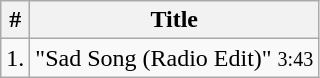<table class="wikitable">
<tr>
<th>#</th>
<th>Title</th>
</tr>
<tr>
<td>1.</td>
<td>"Sad Song (Radio Edit)" <small>3:43</small></td>
</tr>
</table>
